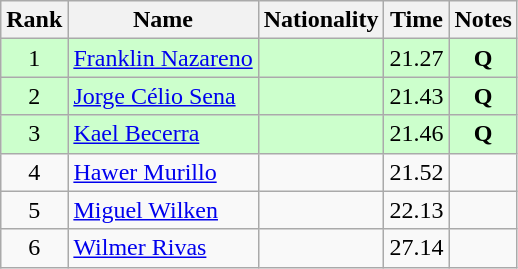<table class="wikitable sortable" style="text-align:center">
<tr>
<th>Rank</th>
<th>Name</th>
<th>Nationality</th>
<th>Time</th>
<th>Notes</th>
</tr>
<tr bgcolor=ccffcc>
<td align=center>1</td>
<td align=left><a href='#'>Franklin Nazareno</a></td>
<td align=left></td>
<td>21.27</td>
<td><strong>Q</strong></td>
</tr>
<tr bgcolor=ccffcc>
<td align=center>2</td>
<td align=left><a href='#'>Jorge Célio Sena</a></td>
<td align=left></td>
<td>21.43</td>
<td><strong>Q</strong></td>
</tr>
<tr bgcolor=ccffcc>
<td align=center>3</td>
<td align=left><a href='#'>Kael Becerra</a></td>
<td align=left></td>
<td>21.46</td>
<td><strong>Q</strong></td>
</tr>
<tr>
<td align=center>4</td>
<td align=left><a href='#'>Hawer Murillo</a></td>
<td align=left></td>
<td>21.52</td>
<td></td>
</tr>
<tr>
<td align=center>5</td>
<td align=left><a href='#'>Miguel Wilken</a></td>
<td align=left></td>
<td>22.13</td>
<td></td>
</tr>
<tr>
<td align=center>6</td>
<td align=left><a href='#'>Wilmer Rivas</a></td>
<td align=left></td>
<td>27.14</td>
<td></td>
</tr>
</table>
